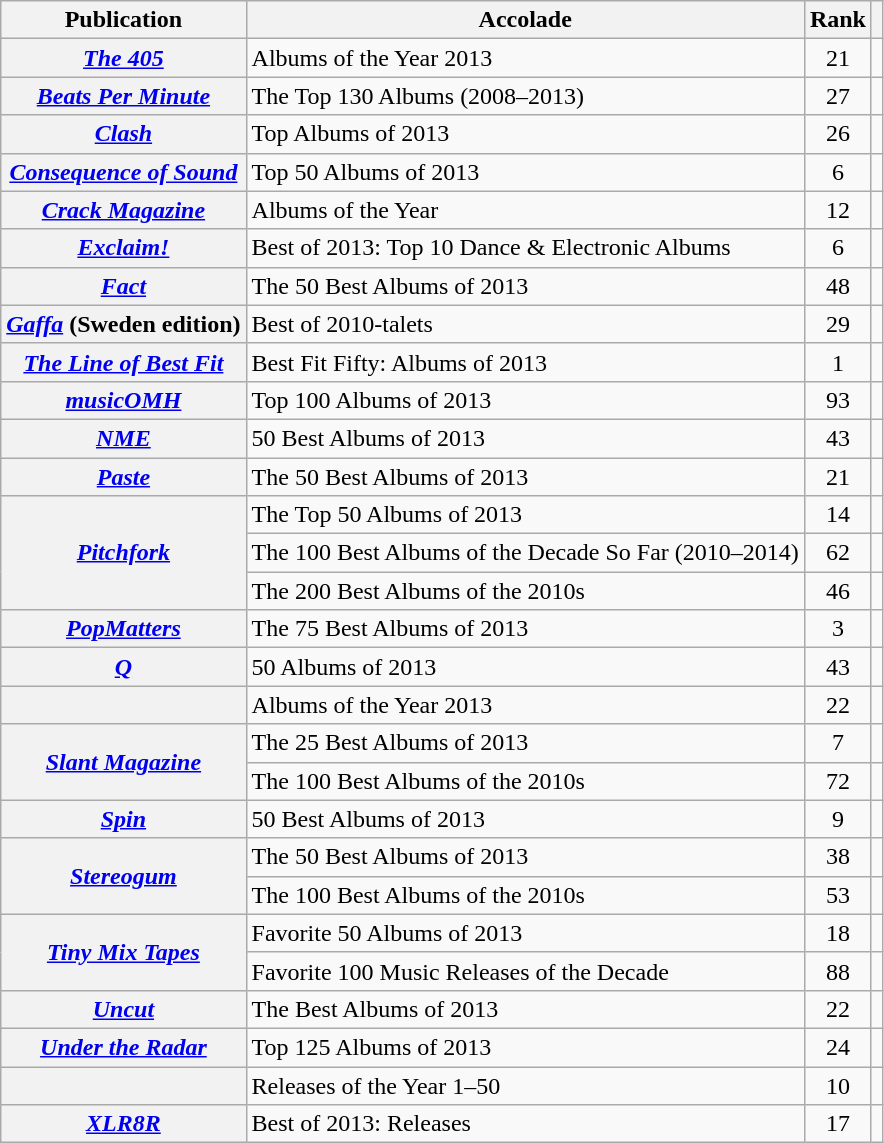<table class="wikitable sortable plainrowheaders">
<tr>
<th scope="col">Publication</th>
<th scope="col">Accolade</th>
<th scope="col">Rank</th>
<th scope="col" class="unsortable"></th>
</tr>
<tr>
<th scope="row"><em><a href='#'>The 405</a></em></th>
<td>Albums of the Year 2013</td>
<td align="center">21</td>
<td align="center"></td>
</tr>
<tr>
<th scope="row"><em><a href='#'>Beats Per Minute</a></em></th>
<td>The Top 130 Albums (2008–2013)</td>
<td align="center">27</td>
<td align="center"></td>
</tr>
<tr>
<th scope="row"><em><a href='#'>Clash</a></em></th>
<td>Top Albums of 2013</td>
<td align="center">26</td>
<td align="center"></td>
</tr>
<tr>
<th scope="row"><em><a href='#'>Consequence of Sound</a></em></th>
<td>Top 50 Albums of 2013</td>
<td align="center">6</td>
<td align="center"></td>
</tr>
<tr>
<th scope="row"><em><a href='#'>Crack Magazine</a></em></th>
<td>Albums of the Year</td>
<td align="center">12</td>
<td align="center"></td>
</tr>
<tr>
<th scope="row"><em><a href='#'>Exclaim!</a></em></th>
<td>Best of 2013: Top 10 Dance & Electronic Albums</td>
<td align="center">6</td>
<td align="center"></td>
</tr>
<tr>
<th scope="row"><em><a href='#'>Fact</a></em></th>
<td>The 50 Best Albums of 2013</td>
<td align="center">48</td>
<td align="center"></td>
</tr>
<tr>
<th scope="row"><em><a href='#'>Gaffa</a></em> (Sweden edition)</th>
<td>Best of 2010-talets</td>
<td align="center">29</td>
<td align="center"></td>
</tr>
<tr>
<th scope="row"><em><a href='#'>The Line of Best Fit</a></em></th>
<td>Best Fit Fifty: Albums of 2013</td>
<td align="center">1</td>
<td align="center"></td>
</tr>
<tr>
<th scope="row"><em><a href='#'>musicOMH</a></em></th>
<td>Top 100 Albums of 2013</td>
<td align="center">93</td>
<td align="center"></td>
</tr>
<tr>
<th scope="row"><em><a href='#'>NME</a></em></th>
<td>50 Best Albums of 2013</td>
<td align="center">43</td>
<td align="center"></td>
</tr>
<tr>
<th scope="row"><em><a href='#'>Paste</a></em></th>
<td>The 50 Best Albums of 2013</td>
<td align="center">21</td>
<td align="center"></td>
</tr>
<tr>
<th scope="row" rowspan="3"><em><a href='#'>Pitchfork</a></em></th>
<td>The Top 50 Albums of 2013</td>
<td align="center">14</td>
<td align="center"></td>
</tr>
<tr>
<td>The 100 Best Albums of the Decade So Far (2010–2014)</td>
<td align="center">62</td>
<td align="center"></td>
</tr>
<tr>
<td>The 200 Best Albums of the 2010s</td>
<td align="center">46</td>
<td align="center"></td>
</tr>
<tr>
<th scope="row"><em><a href='#'>PopMatters</a></em></th>
<td>The 75 Best Albums of 2013</td>
<td align="center">3</td>
<td align="center"></td>
</tr>
<tr>
<th scope="row"><em><a href='#'>Q</a></em></th>
<td>50 Albums of 2013</td>
<td align="center">43</td>
<td align="center"></td>
</tr>
<tr>
<th scope="row"><em></em></th>
<td>Albums of the Year 2013</td>
<td align="center">22</td>
<td align="center"></td>
</tr>
<tr>
<th scope="row" rowspan="2"><em><a href='#'>Slant Magazine</a></em></th>
<td>The 25 Best Albums of 2013</td>
<td align="center">7</td>
<td align="center"></td>
</tr>
<tr>
<td>The 100 Best Albums of the 2010s</td>
<td align="center">72</td>
<td align="center"></td>
</tr>
<tr>
<th scope="row"><em><a href='#'>Spin</a></em></th>
<td>50 Best Albums of 2013</td>
<td align="center">9</td>
<td align="center"></td>
</tr>
<tr>
<th scope="row" rowspan="2"><em><a href='#'>Stereogum</a></em></th>
<td>The 50 Best Albums of 2013</td>
<td align="center">38</td>
<td align="center"></td>
</tr>
<tr>
<td>The 100 Best Albums of the 2010s</td>
<td align="center">53</td>
<td align="center"></td>
</tr>
<tr>
<th scope="row" rowspan="2"><em><a href='#'>Tiny Mix Tapes</a></em></th>
<td>Favorite 50 Albums of 2013</td>
<td align="center">18</td>
<td align="center"></td>
</tr>
<tr>
<td>Favorite 100 Music Releases of the Decade</td>
<td align="center">88</td>
<td align="center"></td>
</tr>
<tr>
<th scope="row"><em><a href='#'>Uncut</a></em></th>
<td>The Best Albums of 2013</td>
<td align="center">22</td>
<td align="center"></td>
</tr>
<tr>
<th scope="row"><em><a href='#'>Under the Radar</a></em></th>
<td>Top 125 Albums of 2013</td>
<td align="center">24</td>
<td align="center"></td>
</tr>
<tr>
<th scope="row"><em></em></th>
<td>Releases of the Year 1–50</td>
<td align="center">10</td>
<td align="center"></td>
</tr>
<tr>
<th scope="row"><em><a href='#'>XLR8R</a></em></th>
<td>Best of 2013: Releases</td>
<td align="center">17</td>
<td align="center"></td>
</tr>
</table>
